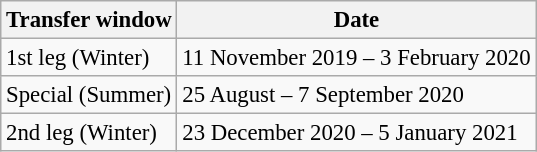<table class="wikitable" style="font-size:95%">
<tr>
<th>Transfer window</th>
<th>Date</th>
</tr>
<tr>
<td>1st leg (Winter)</td>
<td>11 November 2019 – 3 February 2020</td>
</tr>
<tr>
<td>Special (Summer)</td>
<td>25 August – 7 September 2020</td>
</tr>
<tr>
<td>2nd leg (Winter)</td>
<td>23 December 2020 – 5 January 2021</td>
</tr>
</table>
